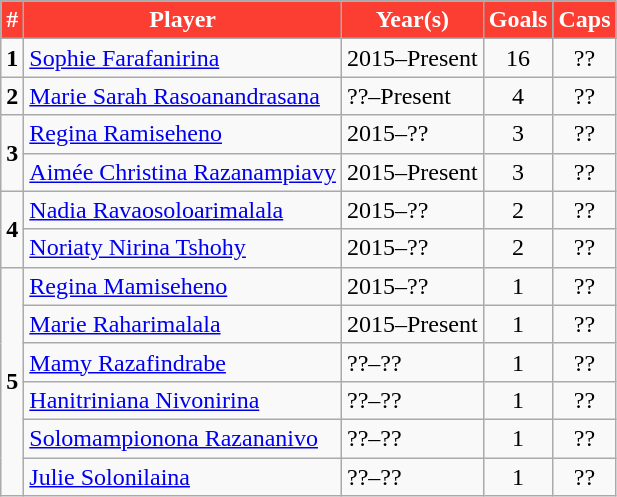<table class="wikitable sortable">
<tr>
<th style="background:#FC3D32;color:white">#</th>
<th style="background:#FC3D32;color:white">Player</th>
<th style="background:#FC3D32;color:white">Year(s)</th>
<th style="background:#FC3D32;color:white">Goals</th>
<th style="background:#FC3D32;color:white">Caps</th>
</tr>
<tr>
<td align=center><strong>1</strong></td>
<td><a href='#'>Sophie Farafanirina</a></td>
<td>2015–Present</td>
<td align=center>16</td>
<td align=center>??</td>
</tr>
<tr>
<td align=center><strong>2</strong></td>
<td><a href='#'>Marie Sarah Rasoanandrasana</a></td>
<td>??–Present</td>
<td align=center>4</td>
<td align=center>??</td>
</tr>
<tr>
<td align=center rowspan="2"><strong>3</strong></td>
<td><a href='#'>Regina Ramiseheno</a></td>
<td>2015–??</td>
<td align=center>3</td>
<td align=center>??</td>
</tr>
<tr>
<td><a href='#'>Aimée Christina Razanampiavy</a></td>
<td>2015–Present</td>
<td align=center>3</td>
<td align=center>??</td>
</tr>
<tr>
<td align=center rowspan="2"><strong>4</strong></td>
<td><a href='#'>Nadia Ravaosoloarimalala</a></td>
<td>2015–??</td>
<td align=center>2</td>
<td align=center>??</td>
</tr>
<tr>
<td><a href='#'>Noriaty Nirina Tshohy</a></td>
<td>2015–??</td>
<td align=center>2</td>
<td align=center>??</td>
</tr>
<tr>
<td align=center rowspan="8"><strong>5</strong></td>
<td><a href='#'>Regina Mamiseheno</a></td>
<td>2015–??</td>
<td align=center>1</td>
<td align=center>??</td>
</tr>
<tr>
<td><a href='#'>Marie Raharimalala</a></td>
<td>2015–Present</td>
<td align=center>1</td>
<td align=center>??</td>
</tr>
<tr>
<td><a href='#'>Mamy Razafindrabe</a></td>
<td>??–??</td>
<td align=center>1</td>
<td align=center>??</td>
</tr>
<tr>
<td><a href='#'>Hanitriniana Nivonirina</a></td>
<td>??–??</td>
<td align=center>1</td>
<td align=center>??</td>
</tr>
<tr>
<td><a href='#'>Solomampionona Razananivo</a></td>
<td>??–??</td>
<td align=center>1</td>
<td align=center>??</td>
</tr>
<tr>
<td><a href='#'>Julie Solonilaina</a></td>
<td>??–??</td>
<td align=center>1</td>
<td align=center>??</td>
</tr>
</table>
